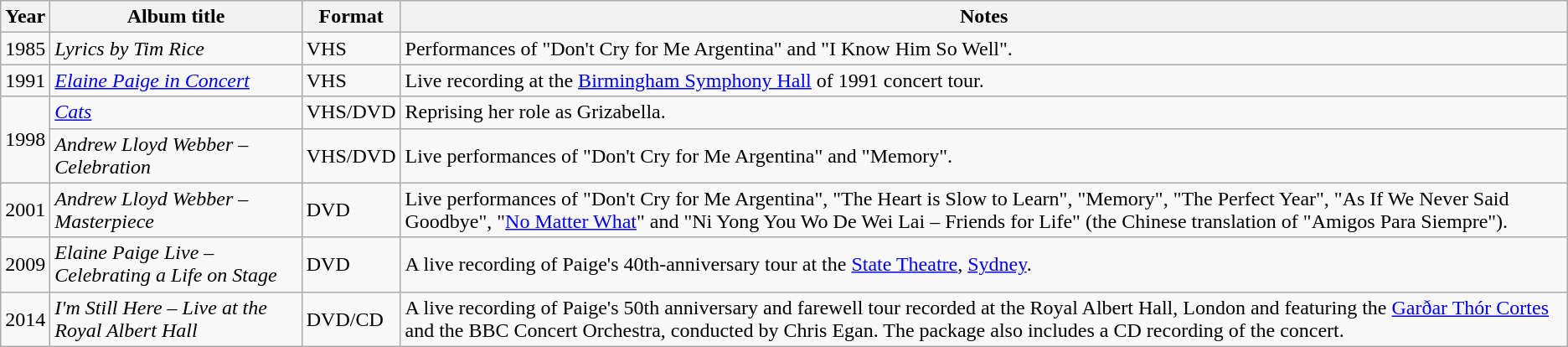<table class=wikitable>
<tr>
<th>Year</th>
<th>Album title</th>
<th>Format</th>
<th>Notes</th>
</tr>
<tr>
<td>1985</td>
<td><em>Lyrics by Tim Rice</em></td>
<td>VHS</td>
<td>Performances of "Don't Cry for Me Argentina" and "I Know Him So Well".</td>
</tr>
<tr>
<td>1991</td>
<td><em><a href='#'>Elaine Paige in Concert</a></em></td>
<td>VHS</td>
<td>Live recording at the <a href='#'>Birmingham Symphony Hall</a> of 1991 concert tour.</td>
</tr>
<tr>
<td rowspan="2">1998</td>
<td><em><a href='#'>Cats</a></em></td>
<td>VHS/DVD</td>
<td>Reprising her role as Grizabella.</td>
</tr>
<tr>
<td><em>Andrew Lloyd Webber – Celebration</em></td>
<td>VHS/DVD</td>
<td>Live performances of "Don't Cry for Me Argentina" and "Memory".</td>
</tr>
<tr>
<td>2001</td>
<td><em>Andrew Lloyd Webber – Masterpiece</em></td>
<td>DVD</td>
<td>Live performances of "Don't Cry for Me Argentina", "The Heart is Slow to Learn", "Memory", "The Perfect Year", "As If We Never Said Goodbye", "<a href='#'>No Matter What</a>" and "Ni Yong You Wo De Wei Lai – Friends for Life" (the Chinese translation of "Amigos Para Siempre").</td>
</tr>
<tr>
<td>2009</td>
<td><em>Elaine Paige Live – Celebrating a Life on Stage</em></td>
<td>DVD</td>
<td>A live recording of Paige's 40th-anniversary tour at the <a href='#'>State Theatre</a>, <a href='#'>Sydney</a>.</td>
</tr>
<tr>
<td>2014</td>
<td><em>I'm Still Here – Live at the Royal Albert Hall</em></td>
<td>DVD/CD</td>
<td>A live recording of Paige's 50th anniversary and farewell tour recorded at the Royal Albert Hall, London and featuring the <a href='#'>Garðar Thór Cortes</a> and the BBC Concert Orchestra, conducted by Chris Egan. The package also includes a CD recording of the concert.</td>
</tr>
</table>
